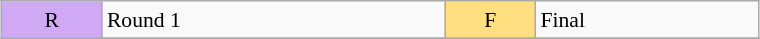<table class="wikitable" style="margin:0.5em auto; font-size:90%; line-height:1.25em;" width=40%;>
<tr>
<td bgcolor="#D0A9F5" align=center>R</td>
<td>Round 1</td>
<td bgcolor="#FFDF80" align=center>F</td>
<td>Final</td>
</tr>
<tr>
</tr>
</table>
